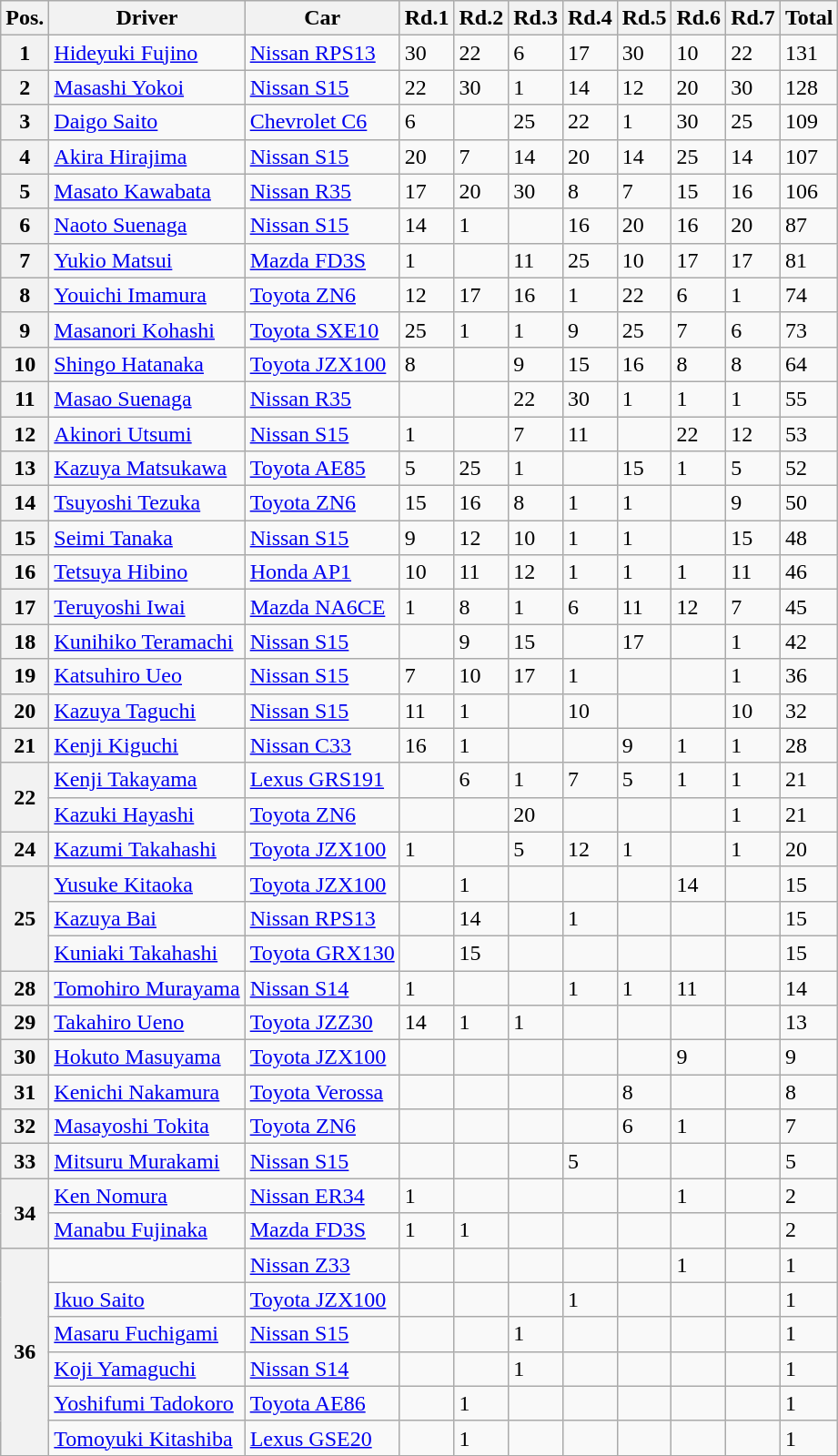<table class="wikitable">
<tr>
<th>Pos.</th>
<th>Driver</th>
<th>Car</th>
<th>Rd.1</th>
<th>Rd.2</th>
<th>Rd.3</th>
<th>Rd.4</th>
<th>Rd.5</th>
<th>Rd.6</th>
<th>Rd.7</th>
<th>Total</th>
</tr>
<tr>
<th>1</th>
<td> <a href='#'>Hideyuki Fujino</a></td>
<td><a href='#'>Nissan RPS13</a></td>
<td>30</td>
<td>22</td>
<td>6</td>
<td>17</td>
<td>30</td>
<td>10</td>
<td>22</td>
<td>131</td>
</tr>
<tr>
<th>2</th>
<td> <a href='#'>Masashi Yokoi</a></td>
<td><a href='#'>Nissan S15</a></td>
<td>22</td>
<td>30</td>
<td>1</td>
<td>14</td>
<td>12</td>
<td>20</td>
<td>30</td>
<td>128</td>
</tr>
<tr>
<th>3</th>
<td> <a href='#'>Daigo Saito</a></td>
<td><a href='#'>Chevrolet C6</a></td>
<td>6</td>
<td></td>
<td>25</td>
<td>22</td>
<td>1</td>
<td>30</td>
<td>25</td>
<td>109</td>
</tr>
<tr>
<th>4</th>
<td> <a href='#'>Akira Hirajima</a></td>
<td><a href='#'>Nissan S15</a></td>
<td>20</td>
<td>7</td>
<td>14</td>
<td>20</td>
<td>14</td>
<td>25</td>
<td>14</td>
<td>107</td>
</tr>
<tr>
<th>5</th>
<td> <a href='#'>Masato Kawabata</a></td>
<td><a href='#'>Nissan R35</a></td>
<td>17</td>
<td>20</td>
<td>30</td>
<td>8</td>
<td>7</td>
<td>15</td>
<td>16</td>
<td>106</td>
</tr>
<tr>
<th>6</th>
<td> <a href='#'>Naoto Suenaga</a></td>
<td><a href='#'>Nissan S15</a></td>
<td>14</td>
<td>1</td>
<td></td>
<td>16</td>
<td>20</td>
<td>16</td>
<td>20</td>
<td>87</td>
</tr>
<tr>
<th>7</th>
<td> <a href='#'>Yukio Matsui</a></td>
<td><a href='#'>Mazda FD3S</a></td>
<td>1</td>
<td></td>
<td>11</td>
<td>25</td>
<td>10</td>
<td>17</td>
<td>17</td>
<td>81</td>
</tr>
<tr>
<th>8</th>
<td> <a href='#'>Youichi Imamura</a></td>
<td><a href='#'>Toyota ZN6</a></td>
<td>12</td>
<td>17</td>
<td>16</td>
<td>1</td>
<td>22</td>
<td>6</td>
<td>1</td>
<td>74</td>
</tr>
<tr>
<th>9</th>
<td> <a href='#'>Masanori Kohashi</a></td>
<td><a href='#'>Toyota SXE10</a></td>
<td>25</td>
<td>1</td>
<td>1</td>
<td>9</td>
<td>25</td>
<td>7</td>
<td>6</td>
<td>73</td>
</tr>
<tr>
<th>10</th>
<td> <a href='#'>Shingo Hatanaka</a></td>
<td><a href='#'>Toyota JZX100</a></td>
<td>8</td>
<td></td>
<td>9</td>
<td>15</td>
<td>16</td>
<td>8</td>
<td>8</td>
<td>64</td>
</tr>
<tr>
<th>11</th>
<td> <a href='#'>Masao Suenaga</a></td>
<td><a href='#'>Nissan R35</a></td>
<td></td>
<td></td>
<td>22</td>
<td>30</td>
<td>1</td>
<td>1</td>
<td>1</td>
<td>55</td>
</tr>
<tr>
<th>12</th>
<td> <a href='#'>Akinori Utsumi</a></td>
<td><a href='#'>Nissan S15</a></td>
<td>1</td>
<td></td>
<td>7</td>
<td>11</td>
<td></td>
<td>22</td>
<td>12</td>
<td>53</td>
</tr>
<tr>
<th>13</th>
<td> <a href='#'>Kazuya Matsukawa</a></td>
<td><a href='#'>Toyota AE85</a></td>
<td>5</td>
<td>25</td>
<td>1</td>
<td></td>
<td>15</td>
<td>1</td>
<td>5</td>
<td>52</td>
</tr>
<tr>
<th>14</th>
<td> <a href='#'>Tsuyoshi Tezuka</a></td>
<td><a href='#'>Toyota ZN6</a></td>
<td>15</td>
<td>16</td>
<td>8</td>
<td>1</td>
<td>1</td>
<td></td>
<td>9</td>
<td>50</td>
</tr>
<tr>
<th>15</th>
<td> <a href='#'>Seimi Tanaka</a></td>
<td><a href='#'>Nissan S15</a></td>
<td>9</td>
<td>12</td>
<td>10</td>
<td>1</td>
<td>1</td>
<td></td>
<td>15</td>
<td>48</td>
</tr>
<tr>
<th>16</th>
<td> <a href='#'>Tetsuya Hibino</a></td>
<td><a href='#'>Honda AP1</a></td>
<td>10</td>
<td>11</td>
<td>12</td>
<td>1</td>
<td>1</td>
<td>1</td>
<td>11</td>
<td>46</td>
</tr>
<tr>
<th>17</th>
<td> <a href='#'>Teruyoshi Iwai</a></td>
<td><a href='#'>Mazda NA6CE</a></td>
<td>1</td>
<td>8</td>
<td>1</td>
<td>6</td>
<td>11</td>
<td>12</td>
<td>7</td>
<td>45</td>
</tr>
<tr>
<th>18</th>
<td> <a href='#'>Kunihiko Teramachi</a></td>
<td><a href='#'>Nissan S15</a></td>
<td></td>
<td>9</td>
<td>15</td>
<td></td>
<td>17</td>
<td></td>
<td>1</td>
<td>42</td>
</tr>
<tr>
<th>19</th>
<td> <a href='#'>Katsuhiro Ueo</a></td>
<td><a href='#'>Nissan S15</a></td>
<td>7</td>
<td>10</td>
<td>17</td>
<td>1</td>
<td></td>
<td></td>
<td>1</td>
<td>36</td>
</tr>
<tr>
<th>20</th>
<td> <a href='#'>Kazuya Taguchi</a></td>
<td><a href='#'>Nissan S15</a></td>
<td>11</td>
<td>1</td>
<td></td>
<td>10</td>
<td></td>
<td></td>
<td>10</td>
<td>32</td>
</tr>
<tr>
<th>21</th>
<td> <a href='#'>Kenji Kiguchi</a></td>
<td><a href='#'>Nissan C33</a></td>
<td>16</td>
<td>1</td>
<td></td>
<td></td>
<td>9</td>
<td>1</td>
<td>1</td>
<td>28</td>
</tr>
<tr>
<th rowspan=2>22</th>
<td> <a href='#'>Kenji Takayama</a></td>
<td><a href='#'> Lexus GRS191</a></td>
<td></td>
<td>6</td>
<td>1</td>
<td>7</td>
<td>5</td>
<td>1</td>
<td>1</td>
<td>21</td>
</tr>
<tr>
<td> <a href='#'>Kazuki Hayashi</a></td>
<td><a href='#'>Toyota ZN6</a></td>
<td></td>
<td></td>
<td>20</td>
<td></td>
<td></td>
<td></td>
<td>1</td>
<td>21</td>
</tr>
<tr>
<th>24</th>
<td> <a href='#'>Kazumi Takahashi</a></td>
<td><a href='#'>Toyota JZX100</a></td>
<td>1</td>
<td></td>
<td>5</td>
<td>12</td>
<td>1</td>
<td></td>
<td>1</td>
<td>20</td>
</tr>
<tr>
<th rowspan=3>25</th>
<td> <a href='#'>Yusuke Kitaoka</a></td>
<td><a href='#'>Toyota JZX100</a></td>
<td></td>
<td>1</td>
<td></td>
<td></td>
<td></td>
<td>14</td>
<td></td>
<td>15</td>
</tr>
<tr>
<td> <a href='#'>Kazuya Bai</a></td>
<td><a href='#'>Nissan RPS13</a></td>
<td></td>
<td>14</td>
<td></td>
<td>1</td>
<td></td>
<td></td>
<td></td>
<td>15</td>
</tr>
<tr>
<td> <a href='#'>Kuniaki Takahashi</a></td>
<td><a href='#'>Toyota GRX130</a></td>
<td></td>
<td>15</td>
<td></td>
<td></td>
<td></td>
<td></td>
<td></td>
<td>15</td>
</tr>
<tr>
<th>28</th>
<td> <a href='#'>Tomohiro Murayama</a></td>
<td><a href='#'>Nissan S14</a></td>
<td>1</td>
<td></td>
<td></td>
<td>1</td>
<td>1</td>
<td>11</td>
<td></td>
<td>14</td>
</tr>
<tr>
<th>29</th>
<td> <a href='#'>Takahiro Ueno</a></td>
<td><a href='#'>Toyota JZZ30</a></td>
<td>14</td>
<td>1</td>
<td>1</td>
<td></td>
<td></td>
<td></td>
<td></td>
<td>13</td>
</tr>
<tr>
<th>30</th>
<td> <a href='#'>Hokuto Masuyama</a></td>
<td><a href='#'>Toyota JZX100</a></td>
<td></td>
<td></td>
<td></td>
<td></td>
<td></td>
<td>9</td>
<td></td>
<td>9</td>
</tr>
<tr>
<th>31</th>
<td> <a href='#'>Kenichi Nakamura</a></td>
<td><a href='#'>Toyota Verossa</a></td>
<td></td>
<td></td>
<td></td>
<td></td>
<td>8</td>
<td></td>
<td></td>
<td>8</td>
</tr>
<tr>
<th>32</th>
<td> <a href='#'>Masayoshi Tokita</a></td>
<td><a href='#'>Toyota ZN6</a></td>
<td></td>
<td></td>
<td></td>
<td></td>
<td>6</td>
<td>1</td>
<td></td>
<td>7</td>
</tr>
<tr>
<th>33</th>
<td> <a href='#'>Mitsuru Murakami</a></td>
<td><a href='#'>Nissan S15</a></td>
<td></td>
<td></td>
<td></td>
<td>5</td>
<td></td>
<td></td>
<td></td>
<td>5</td>
</tr>
<tr>
<th rowspan=2>34</th>
<td> <a href='#'>Ken Nomura</a></td>
<td><a href='#'>Nissan ER34</a></td>
<td>1</td>
<td></td>
<td></td>
<td></td>
<td></td>
<td>1</td>
<td></td>
<td>2</td>
</tr>
<tr>
<td> <a href='#'>Manabu Fujinaka</a></td>
<td><a href='#'>Mazda FD3S</a></td>
<td>1</td>
<td>1</td>
<td></td>
<td></td>
<td></td>
<td></td>
<td></td>
<td>2</td>
</tr>
<tr>
<th rowspan=6>36</th>
<td> </td>
<td><a href='#'>Nissan Z33</a></td>
<td></td>
<td></td>
<td></td>
<td></td>
<td></td>
<td>1</td>
<td></td>
<td>1</td>
</tr>
<tr>
<td> <a href='#'>Ikuo Saito</a></td>
<td><a href='#'>Toyota JZX100</a></td>
<td></td>
<td></td>
<td></td>
<td>1</td>
<td></td>
<td></td>
<td></td>
<td>1</td>
</tr>
<tr>
<td> <a href='#'>Masaru Fuchigami</a></td>
<td><a href='#'>Nissan S15</a></td>
<td></td>
<td></td>
<td>1</td>
<td></td>
<td></td>
<td></td>
<td></td>
<td>1</td>
</tr>
<tr>
<td> <a href='#'>Koji Yamaguchi</a></td>
<td><a href='#'>Nissan S14</a></td>
<td></td>
<td></td>
<td>1</td>
<td></td>
<td></td>
<td></td>
<td></td>
<td>1</td>
</tr>
<tr>
<td> <a href='#'>Yoshifumi Tadokoro</a></td>
<td><a href='#'>Toyota AE86</a></td>
<td></td>
<td>1</td>
<td></td>
<td></td>
<td></td>
<td></td>
<td></td>
<td>1</td>
</tr>
<tr>
<td> <a href='#'>Tomoyuki Kitashiba</a></td>
<td><a href='#'>Lexus GSE20</a></td>
<td></td>
<td>1</td>
<td></td>
<td></td>
<td></td>
<td></td>
<td></td>
<td>1</td>
</tr>
<tr>
</tr>
</table>
